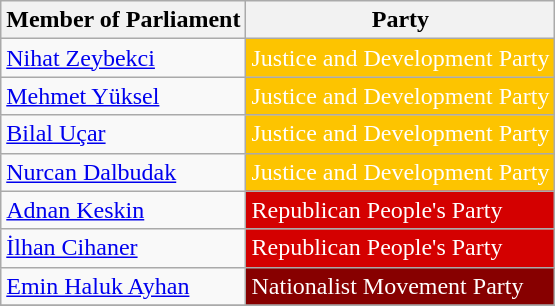<table class="wikitable">
<tr>
<th>Member of Parliament</th>
<th>Party</th>
</tr>
<tr>
<td><a href='#'>Nihat Zeybekci</a></td>
<td style="background:#FDC400; color:white">Justice and Development Party</td>
</tr>
<tr>
<td><a href='#'>Mehmet Yüksel</a></td>
<td style="background:#FDC400; color:white">Justice and Development Party</td>
</tr>
<tr>
<td><a href='#'>Bilal Uçar</a></td>
<td style="background:#FDC400; color:white">Justice and Development Party</td>
</tr>
<tr>
<td><a href='#'>Nurcan Dalbudak</a></td>
<td style="background:#FDC400; color:white">Justice and Development Party</td>
</tr>
<tr>
<td><a href='#'>Adnan Keskin</a></td>
<td style="background:#D40000; color:white">Republican People's Party</td>
</tr>
<tr>
<td><a href='#'>İlhan Cihaner</a></td>
<td style="background:#D40000; color:white">Republican People's Party</td>
</tr>
<tr>
<td><a href='#'>Emin Haluk Ayhan</a></td>
<td style="background:#870000; color:white">Nationalist Movement Party</td>
</tr>
<tr>
</tr>
</table>
